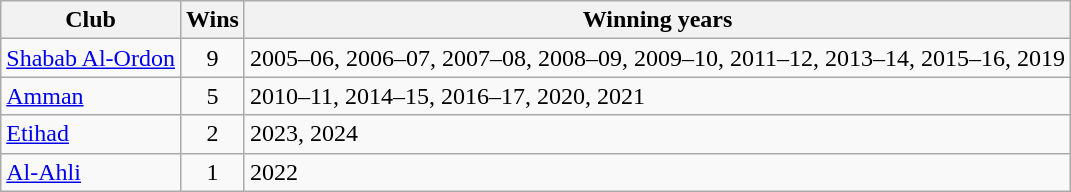<table class="wikitable sortable">
<tr>
<th>Club</th>
<th>Wins</th>
<th class="unsortable">Winning years</th>
</tr>
<tr>
<td><a href='#'>Shabab Al-Ordon</a></td>
<td align="center">9</td>
<td>2005–06, 2006–07, 2007–08, 2008–09, 2009–10, 2011–12, 2013–14, 2015–16, 2019</td>
</tr>
<tr>
<td><a href='#'>Amman</a></td>
<td align="center">5</td>
<td>2010–11, 2014–15, 2016–17, 2020, 2021</td>
</tr>
<tr>
<td><a href='#'>Etihad</a></td>
<td align="center">2</td>
<td>2023, 2024</td>
</tr>
<tr>
<td><a href='#'>Al-Ahli</a></td>
<td align="center">1</td>
<td>2022</td>
</tr>
</table>
